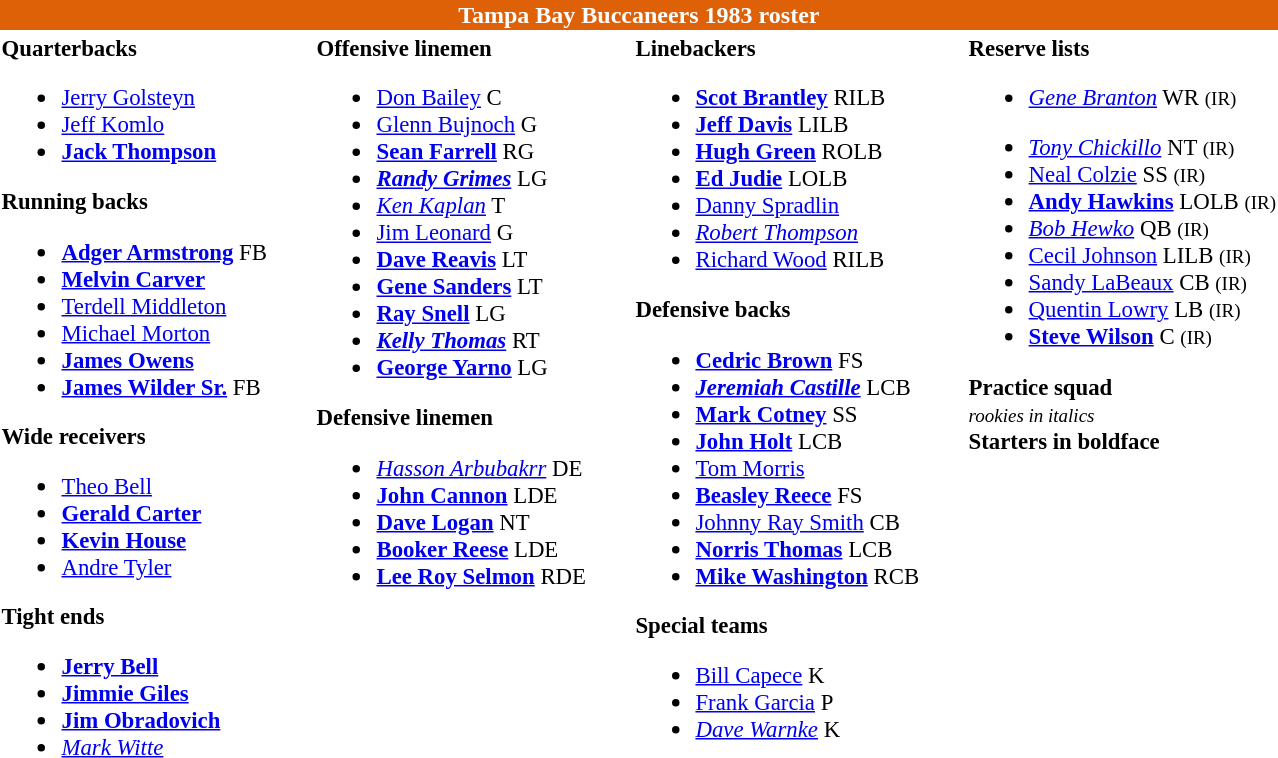<table class="toccolours" style="text-align: left;">
<tr>
<th colspan="9" style="background-color: #de6108; color: white; text-align: center;">Tampa Bay Buccaneers 1983 roster</th>
</tr>
<tr>
<td style="font-size: 95%;" valign="top"><strong>Quarterbacks</strong><br><ul><li> <a href='#'>Jerry Golsteyn</a></li><li> <a href='#'>Jeff Komlo</a></li><li> <strong><a href='#'>Jack Thompson</a></strong></li></ul><strong>Running backs</strong><ul><li> <strong><a href='#'>Adger Armstrong</a></strong> FB</li><li> <strong><a href='#'>Melvin Carver</a></strong></li><li> <a href='#'>Terdell Middleton</a></li><li> <a href='#'>Michael Morton</a></li><li> <strong><a href='#'>James Owens</a></strong></li><li> <strong><a href='#'>James Wilder Sr.</a></strong> FB</li></ul><strong>Wide receivers</strong><ul><li> <a href='#'>Theo Bell</a></li><li> <strong><a href='#'>Gerald Carter</a></strong></li><li> <strong><a href='#'>Kevin House</a></strong></li><li> <a href='#'>Andre Tyler</a></li></ul><strong>Tight ends</strong><ul><li> <strong><a href='#'>Jerry Bell</a></strong></li><li> <strong><a href='#'>Jimmie Giles</a></strong></li><li> <strong><a href='#'>Jim Obradovich</a></strong></li><li> <em><a href='#'>Mark Witte</a></em></li></ul></td>
<td style="width: 25px;"></td>
<td style="font-size: 95%;" valign="top"><strong>Offensive linemen</strong><br><ul><li> <a href='#'>Don Bailey</a> C</li><li> <a href='#'>Glenn Bujnoch</a> G</li><li> <strong><a href='#'>Sean Farrell</a></strong> RG</li><li> <strong><em><a href='#'>Randy Grimes</a></em></strong> LG</li><li> <em><a href='#'>Ken Kaplan</a></em> T</li><li> <a href='#'>Jim Leonard</a> G</li><li> <strong><a href='#'>Dave Reavis</a></strong> LT</li><li> <strong><a href='#'>Gene Sanders</a></strong> LT</li><li> <strong><a href='#'>Ray Snell</a></strong> LG</li><li> <strong><em><a href='#'>Kelly Thomas</a></em></strong> RT</li><li> <strong><a href='#'>George Yarno</a></strong> LG</li></ul><strong>Defensive linemen</strong><ul><li> <em><a href='#'>Hasson Arbubakrr</a></em> DE</li><li> <strong><a href='#'>John Cannon</a></strong> LDE</li><li> <strong><a href='#'>Dave Logan</a></strong> NT</li><li> <strong><a href='#'>Booker Reese</a></strong> LDE</li><li> <strong><a href='#'>Lee Roy Selmon</a></strong> RDE</li></ul></td>
<td style="width: 25px;"></td>
<td style="font-size: 95%;" valign="top"><strong>Linebackers</strong><br><ul><li> <strong><a href='#'>Scot Brantley</a></strong> RILB</li><li> <strong><a href='#'>Jeff Davis</a></strong> LILB</li><li> <strong><a href='#'>Hugh Green</a></strong> ROLB</li><li> <strong><a href='#'>Ed Judie</a> </strong> LOLB</li><li> <a href='#'>Danny Spradlin</a></li><li> <em><a href='#'>Robert Thompson</a></em></li><li> <a href='#'>Richard Wood</a> RILB</li></ul><strong>Defensive backs</strong><ul><li> <strong><a href='#'>Cedric Brown</a></strong> FS</li><li> <strong><em><a href='#'>Jeremiah Castille</a></em></strong> LCB</li><li> <strong><a href='#'>Mark Cotney</a></strong> SS</li><li> <strong><a href='#'>John Holt</a></strong> LCB</li><li> <a href='#'>Tom Morris</a></li><li> <strong><a href='#'>Beasley Reece</a></strong> FS</li><li> <a href='#'>Johnny Ray Smith</a> CB</li><li> <strong><a href='#'>Norris Thomas</a></strong> LCB</li><li> <strong><a href='#'>Mike Washington</a></strong> RCB</li></ul><strong>Special teams</strong><ul><li> <a href='#'>Bill Capece</a> K</li><li> <a href='#'>Frank Garcia</a> P</li><li> <em><a href='#'>Dave Warnke</a></em> K</li></ul></td>
<td style="width: 25px;"></td>
<td style="font-size: 95%;" valign="top"><strong>Reserve lists</strong><br><ul><li> <em><a href='#'>Gene Branton</a></em> WR <small>(IR)</small> </li></ul><ul><li> <em><a href='#'>Tony Chickillo</a></em> NT <small>(IR)</small> </li><li> <a href='#'>Neal Colzie</a> SS <small>(IR)</small> </li><li> <strong><a href='#'>Andy Hawkins</a></strong> LOLB <small>(IR)</small> </li><li> <em><a href='#'>Bob Hewko</a></em> QB <small>(IR)</small> </li><li> <a href='#'>Cecil Johnson</a> LILB <small>(IR)</small> </li><li> <a href='#'>Sandy LaBeaux</a> CB <small>(IR)</small> </li><li> <a href='#'>Quentin Lowry</a> LB  <small>(IR)</small> </li><li> <strong><a href='#'>Steve Wilson</a></strong> C <small>(IR)</small> </li></ul><strong>Practice squad</strong><br><small><em>rookies in italics</em></small><br>
<strong>Starters in boldface</strong></td>
</tr>
<tr>
</tr>
</table>
